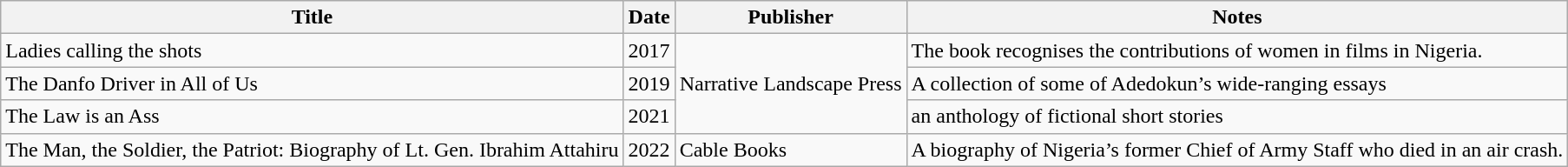<table class="wikitable">
<tr>
<th>Title</th>
<th>Date</th>
<th>Publisher</th>
<th>Notes</th>
</tr>
<tr>
<td>Ladies calling the shots</td>
<td>2017</td>
<td rowspan="3">Narrative Landscape Press</td>
<td>The book recognises the contributions of women in films in Nigeria.</td>
</tr>
<tr>
<td>The Danfo Driver in All of Us</td>
<td>2019</td>
<td>A collection of some of Adedokun’s wide-ranging essays</td>
</tr>
<tr>
<td>The Law is an Ass</td>
<td>2021</td>
<td>an anthology of fictional short stories</td>
</tr>
<tr>
<td>The Man, the Soldier, the Patriot: Biography of Lt. Gen. Ibrahim Attahiru</td>
<td>2022</td>
<td>Cable Books</td>
<td>A biography of Nigeria’s former Chief of Army Staff who died in an air crash.</td>
</tr>
</table>
